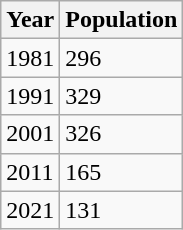<table class="wikitable">
<tr>
<th>Year</th>
<th>Population</th>
</tr>
<tr>
<td>1981</td>
<td>296</td>
</tr>
<tr>
<td>1991</td>
<td>329</td>
</tr>
<tr>
<td>2001</td>
<td>326</td>
</tr>
<tr>
<td>2011</td>
<td>165</td>
</tr>
<tr>
<td>2021</td>
<td>131</td>
</tr>
</table>
